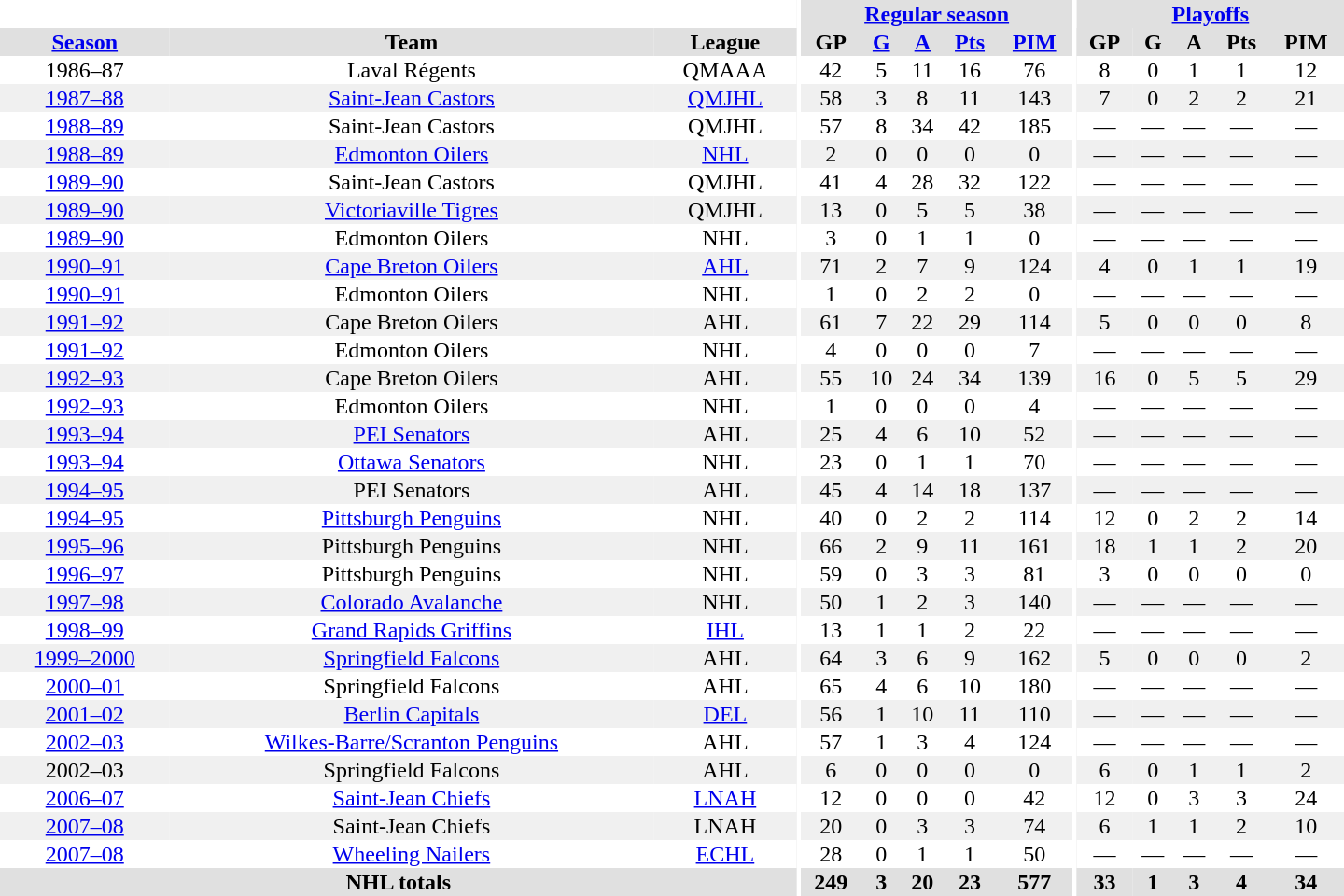<table border="0" cellpadding="1" cellspacing="0" style="text-align:center; width:60em">
<tr bgcolor="#e0e0e0">
<th colspan="3"  bgcolor="#ffffff"></th>
<th rowspan="99" bgcolor="#ffffff"></th>
<th colspan="5"><a href='#'>Regular season</a></th>
<th rowspan="99" bgcolor="#ffffff"></th>
<th colspan="5"><a href='#'>Playoffs</a></th>
</tr>
<tr bgcolor="#e0e0e0">
<th><a href='#'>Season</a></th>
<th>Team</th>
<th>League</th>
<th>GP</th>
<th><a href='#'>G</a></th>
<th><a href='#'>A</a></th>
<th><a href='#'>Pts</a></th>
<th><a href='#'>PIM</a></th>
<th>GP</th>
<th>G</th>
<th>A</th>
<th>Pts</th>
<th>PIM</th>
</tr>
<tr>
<td>1986–87</td>
<td>Laval Régents</td>
<td>QMAAA</td>
<td>42</td>
<td>5</td>
<td>11</td>
<td>16</td>
<td>76</td>
<td>8</td>
<td>0</td>
<td>1</td>
<td>1</td>
<td>12</td>
</tr>
<tr bgcolor="#f0f0f0">
<td><a href='#'>1987–88</a></td>
<td><a href='#'>Saint-Jean Castors</a></td>
<td><a href='#'>QMJHL</a></td>
<td>58</td>
<td>3</td>
<td>8</td>
<td>11</td>
<td>143</td>
<td>7</td>
<td>0</td>
<td>2</td>
<td>2</td>
<td>21</td>
</tr>
<tr>
<td><a href='#'>1988–89</a></td>
<td>Saint-Jean Castors</td>
<td>QMJHL</td>
<td>57</td>
<td>8</td>
<td>34</td>
<td>42</td>
<td>185</td>
<td>—</td>
<td>—</td>
<td>—</td>
<td>—</td>
<td>—</td>
</tr>
<tr bgcolor="#f0f0f0">
<td><a href='#'>1988–89</a></td>
<td><a href='#'>Edmonton Oilers</a></td>
<td><a href='#'>NHL</a></td>
<td>2</td>
<td>0</td>
<td>0</td>
<td>0</td>
<td>0</td>
<td>—</td>
<td>—</td>
<td>—</td>
<td>—</td>
<td>—</td>
</tr>
<tr>
<td><a href='#'>1989–90</a></td>
<td>Saint-Jean Castors</td>
<td>QMJHL</td>
<td>41</td>
<td>4</td>
<td>28</td>
<td>32</td>
<td>122</td>
<td>—</td>
<td>—</td>
<td>—</td>
<td>—</td>
<td>—</td>
</tr>
<tr bgcolor="#f0f0f0">
<td><a href='#'>1989–90</a></td>
<td><a href='#'>Victoriaville Tigres</a></td>
<td>QMJHL</td>
<td>13</td>
<td>0</td>
<td>5</td>
<td>5</td>
<td>38</td>
<td>—</td>
<td>—</td>
<td>—</td>
<td>—</td>
<td>—</td>
</tr>
<tr>
<td><a href='#'>1989–90</a></td>
<td>Edmonton Oilers</td>
<td>NHL</td>
<td>3</td>
<td>0</td>
<td>1</td>
<td>1</td>
<td>0</td>
<td>—</td>
<td>—</td>
<td>—</td>
<td>—</td>
<td>—</td>
</tr>
<tr bgcolor="#f0f0f0">
<td><a href='#'>1990–91</a></td>
<td><a href='#'>Cape Breton Oilers</a></td>
<td><a href='#'>AHL</a></td>
<td>71</td>
<td>2</td>
<td>7</td>
<td>9</td>
<td>124</td>
<td>4</td>
<td>0</td>
<td>1</td>
<td>1</td>
<td>19</td>
</tr>
<tr>
<td><a href='#'>1990–91</a></td>
<td>Edmonton Oilers</td>
<td>NHL</td>
<td>1</td>
<td>0</td>
<td>2</td>
<td>2</td>
<td>0</td>
<td>—</td>
<td>—</td>
<td>—</td>
<td>—</td>
<td>—</td>
</tr>
<tr bgcolor="#f0f0f0">
<td><a href='#'>1991–92</a></td>
<td>Cape Breton Oilers</td>
<td>AHL</td>
<td>61</td>
<td>7</td>
<td>22</td>
<td>29</td>
<td>114</td>
<td>5</td>
<td>0</td>
<td>0</td>
<td>0</td>
<td>8</td>
</tr>
<tr>
<td><a href='#'>1991–92</a></td>
<td>Edmonton Oilers</td>
<td>NHL</td>
<td>4</td>
<td>0</td>
<td>0</td>
<td>0</td>
<td>7</td>
<td>—</td>
<td>—</td>
<td>—</td>
<td>—</td>
<td>—</td>
</tr>
<tr bgcolor="#f0f0f0">
<td><a href='#'>1992–93</a></td>
<td>Cape Breton Oilers</td>
<td>AHL</td>
<td>55</td>
<td>10</td>
<td>24</td>
<td>34</td>
<td>139</td>
<td>16</td>
<td>0</td>
<td>5</td>
<td>5</td>
<td>29</td>
</tr>
<tr>
<td><a href='#'>1992–93</a></td>
<td>Edmonton Oilers</td>
<td>NHL</td>
<td>1</td>
<td>0</td>
<td>0</td>
<td>0</td>
<td>4</td>
<td>—</td>
<td>—</td>
<td>—</td>
<td>—</td>
<td>—</td>
</tr>
<tr bgcolor="#f0f0f0">
<td><a href='#'>1993–94</a></td>
<td><a href='#'>PEI Senators</a></td>
<td>AHL</td>
<td>25</td>
<td>4</td>
<td>6</td>
<td>10</td>
<td>52</td>
<td>—</td>
<td>—</td>
<td>—</td>
<td>—</td>
<td>—</td>
</tr>
<tr>
<td><a href='#'>1993–94</a></td>
<td><a href='#'>Ottawa Senators</a></td>
<td>NHL</td>
<td>23</td>
<td>0</td>
<td>1</td>
<td>1</td>
<td>70</td>
<td>—</td>
<td>—</td>
<td>—</td>
<td>—</td>
<td>—</td>
</tr>
<tr bgcolor="#f0f0f0">
<td><a href='#'>1994–95</a></td>
<td>PEI Senators</td>
<td>AHL</td>
<td>45</td>
<td>4</td>
<td>14</td>
<td>18</td>
<td>137</td>
<td>—</td>
<td>—</td>
<td>—</td>
<td>—</td>
<td>—</td>
</tr>
<tr>
<td><a href='#'>1994–95</a></td>
<td><a href='#'>Pittsburgh Penguins</a></td>
<td>NHL</td>
<td>40</td>
<td>0</td>
<td>2</td>
<td>2</td>
<td>114</td>
<td>12</td>
<td>0</td>
<td>2</td>
<td>2</td>
<td>14</td>
</tr>
<tr bgcolor="#f0f0f0">
<td><a href='#'>1995–96</a></td>
<td>Pittsburgh Penguins</td>
<td>NHL</td>
<td>66</td>
<td>2</td>
<td>9</td>
<td>11</td>
<td>161</td>
<td>18</td>
<td>1</td>
<td>1</td>
<td>2</td>
<td>20</td>
</tr>
<tr>
<td><a href='#'>1996–97</a></td>
<td>Pittsburgh Penguins</td>
<td>NHL</td>
<td>59</td>
<td>0</td>
<td>3</td>
<td>3</td>
<td>81</td>
<td>3</td>
<td>0</td>
<td>0</td>
<td>0</td>
<td>0</td>
</tr>
<tr bgcolor="#f0f0f0">
<td><a href='#'>1997–98</a></td>
<td><a href='#'>Colorado Avalanche</a></td>
<td>NHL</td>
<td>50</td>
<td>1</td>
<td>2</td>
<td>3</td>
<td>140</td>
<td>—</td>
<td>—</td>
<td>—</td>
<td>—</td>
<td>—</td>
</tr>
<tr>
<td><a href='#'>1998–99</a></td>
<td><a href='#'>Grand Rapids Griffins</a></td>
<td><a href='#'>IHL</a></td>
<td>13</td>
<td>1</td>
<td>1</td>
<td>2</td>
<td>22</td>
<td>—</td>
<td>—</td>
<td>—</td>
<td>—</td>
<td>—</td>
</tr>
<tr bgcolor="#f0f0f0">
<td><a href='#'>1999–2000</a></td>
<td><a href='#'>Springfield Falcons</a></td>
<td>AHL</td>
<td>64</td>
<td>3</td>
<td>6</td>
<td>9</td>
<td>162</td>
<td>5</td>
<td>0</td>
<td>0</td>
<td>0</td>
<td>2</td>
</tr>
<tr>
<td><a href='#'>2000–01</a></td>
<td>Springfield Falcons</td>
<td>AHL</td>
<td>65</td>
<td>4</td>
<td>6</td>
<td>10</td>
<td>180</td>
<td>—</td>
<td>—</td>
<td>—</td>
<td>—</td>
<td>—</td>
</tr>
<tr bgcolor="#f0f0f0">
<td><a href='#'>2001–02</a></td>
<td><a href='#'>Berlin Capitals</a></td>
<td><a href='#'>DEL</a></td>
<td>56</td>
<td>1</td>
<td>10</td>
<td>11</td>
<td>110</td>
<td>—</td>
<td>—</td>
<td>—</td>
<td>—</td>
<td>—</td>
</tr>
<tr>
<td><a href='#'>2002–03</a></td>
<td><a href='#'>Wilkes-Barre/Scranton Penguins</a></td>
<td>AHL</td>
<td>57</td>
<td>1</td>
<td>3</td>
<td>4</td>
<td>124</td>
<td>—</td>
<td>—</td>
<td>—</td>
<td>—</td>
<td>—</td>
</tr>
<tr bgcolor="#f0f0f0">
<td>2002–03</td>
<td>Springfield Falcons</td>
<td>AHL</td>
<td>6</td>
<td>0</td>
<td>0</td>
<td>0</td>
<td>0</td>
<td>6</td>
<td>0</td>
<td>1</td>
<td>1</td>
<td>2</td>
</tr>
<tr>
<td><a href='#'>2006–07</a></td>
<td><a href='#'>Saint-Jean Chiefs</a></td>
<td><a href='#'>LNAH</a></td>
<td>12</td>
<td>0</td>
<td>0</td>
<td>0</td>
<td>42</td>
<td>12</td>
<td>0</td>
<td>3</td>
<td>3</td>
<td>24</td>
</tr>
<tr bgcolor="#f0f0f0">
<td><a href='#'>2007–08</a></td>
<td>Saint-Jean Chiefs</td>
<td>LNAH</td>
<td>20</td>
<td>0</td>
<td>3</td>
<td>3</td>
<td>74</td>
<td>6</td>
<td>1</td>
<td>1</td>
<td>2</td>
<td>10</td>
</tr>
<tr>
<td><a href='#'>2007–08</a></td>
<td><a href='#'>Wheeling Nailers</a></td>
<td><a href='#'>ECHL</a></td>
<td>28</td>
<td>0</td>
<td>1</td>
<td>1</td>
<td>50</td>
<td>—</td>
<td>—</td>
<td>—</td>
<td>—</td>
<td>—</td>
</tr>
<tr bgcolor="#e0e0e0">
<th colspan="3">NHL totals</th>
<th>249</th>
<th>3</th>
<th>20</th>
<th>23</th>
<th>577</th>
<th>33</th>
<th>1</th>
<th>3</th>
<th>4</th>
<th>34</th>
</tr>
</table>
